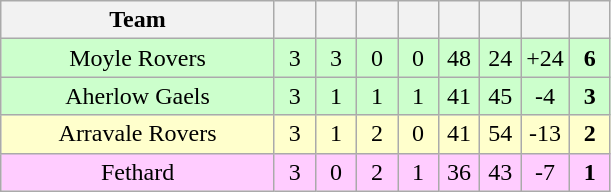<table class="wikitable" style="text-align:center">
<tr>
<th style="width:175px;">Team</th>
<th width="20"></th>
<th width="20"></th>
<th width="20"></th>
<th width="20"></th>
<th width="20"></th>
<th width="20"></th>
<th width="20"></th>
<th width="20"></th>
</tr>
<tr style="background:#cfc;">
<td>Moyle Rovers</td>
<td>3</td>
<td>3</td>
<td>0</td>
<td>0</td>
<td>48</td>
<td>24</td>
<td>+24</td>
<td><strong>6</strong></td>
</tr>
<tr style="background:#cfc;">
<td>Aherlow Gaels</td>
<td>3</td>
<td>1</td>
<td>1</td>
<td>1</td>
<td>41</td>
<td>45</td>
<td>-4</td>
<td><strong>3</strong></td>
</tr>
<tr style="background:#ffffcc;">
<td>Arravale Rovers</td>
<td>3</td>
<td>1</td>
<td>2</td>
<td>0</td>
<td>41</td>
<td>54</td>
<td>-13</td>
<td><strong>2</strong></td>
</tr>
<tr style="background:#fcf;">
<td>Fethard</td>
<td>3</td>
<td>0</td>
<td>2</td>
<td>1</td>
<td>36</td>
<td>43</td>
<td>-7</td>
<td><strong>1</strong></td>
</tr>
</table>
